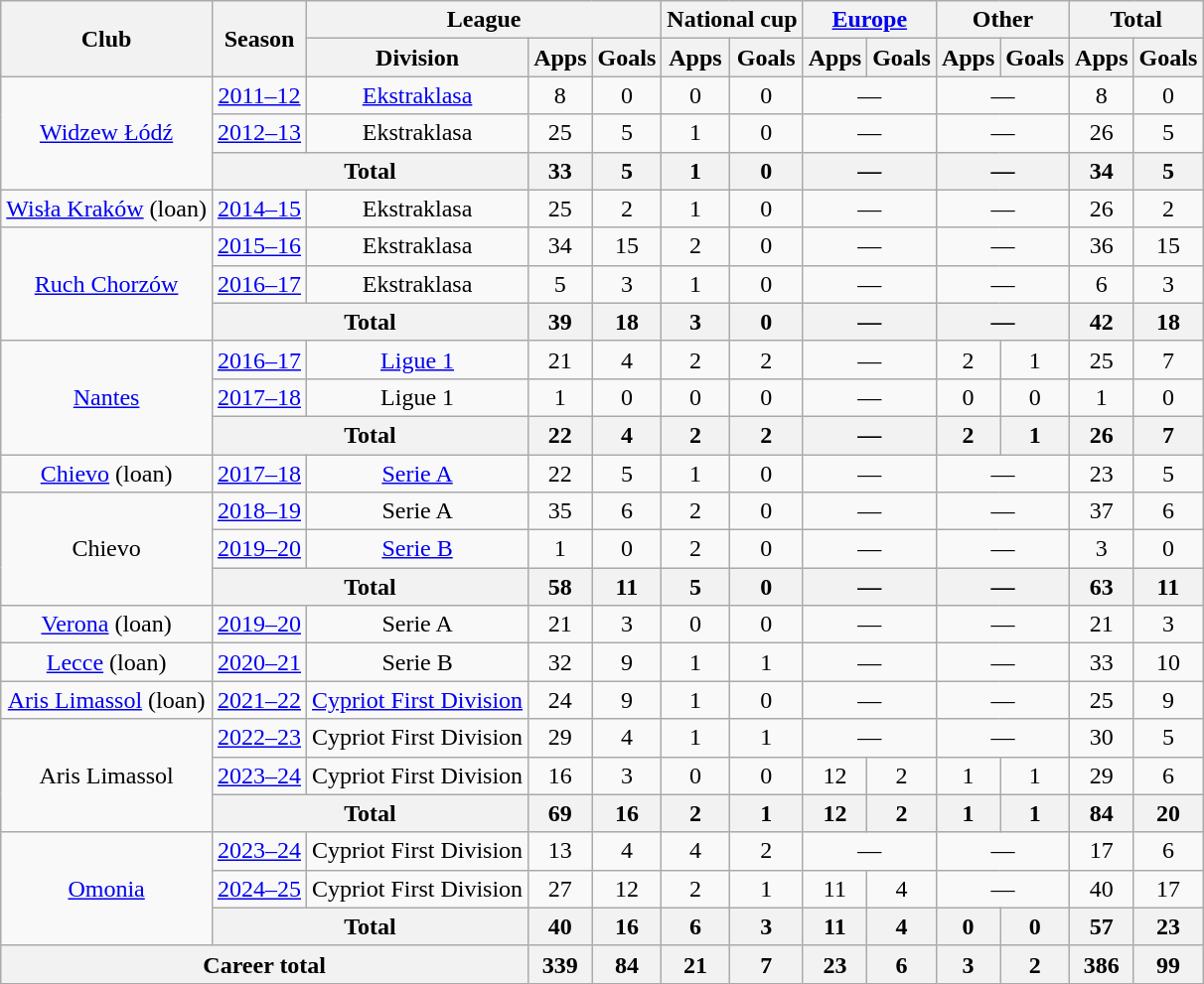<table class="wikitable" style="text-align:center">
<tr>
<th rowspan="2">Club</th>
<th rowspan="2">Season</th>
<th colspan="3">League</th>
<th colspan="2">National cup</th>
<th colspan="2"><a href='#'>Europe</a></th>
<th colspan="2">Other</th>
<th colspan="2">Total</th>
</tr>
<tr>
<th>Division</th>
<th>Apps</th>
<th>Goals</th>
<th>Apps</th>
<th>Goals</th>
<th>Apps</th>
<th>Goals</th>
<th>Apps</th>
<th>Goals</th>
<th>Apps</th>
<th>Goals</th>
</tr>
<tr>
<td rowspan="3"><a href='#'>Widzew Łódź</a></td>
<td><a href='#'>2011–12</a></td>
<td><a href='#'>Ekstraklasa</a></td>
<td>8</td>
<td>0</td>
<td>0</td>
<td>0</td>
<td colspan="2">—</td>
<td colspan="2">—</td>
<td>8</td>
<td>0</td>
</tr>
<tr>
<td><a href='#'>2012–13</a></td>
<td>Ekstraklasa</td>
<td>25</td>
<td>5</td>
<td>1</td>
<td>0</td>
<td colspan="2">—</td>
<td colspan="2">—</td>
<td>26</td>
<td>5</td>
</tr>
<tr>
<th colspan="2">Total</th>
<th>33</th>
<th>5</th>
<th>1</th>
<th>0</th>
<th colspan="2">—</th>
<th colspan="2">—</th>
<th>34</th>
<th>5</th>
</tr>
<tr>
<td><a href='#'>Wisła Kraków</a> (loan)</td>
<td><a href='#'>2014–15</a></td>
<td>Ekstraklasa</td>
<td>25</td>
<td>2</td>
<td>1</td>
<td>0</td>
<td colspan="2">—</td>
<td colspan="2">—</td>
<td>26</td>
<td>2</td>
</tr>
<tr>
<td rowspan="3"><a href='#'>Ruch Chorzów</a></td>
<td><a href='#'>2015–16</a></td>
<td>Ekstraklasa</td>
<td>34</td>
<td>15</td>
<td>2</td>
<td>0</td>
<td colspan="2">—</td>
<td colspan="2">—</td>
<td>36</td>
<td>15</td>
</tr>
<tr>
<td><a href='#'>2016–17</a></td>
<td>Ekstraklasa</td>
<td>5</td>
<td>3</td>
<td>1</td>
<td>0</td>
<td colspan="2">—</td>
<td colspan="2">—</td>
<td>6</td>
<td>3</td>
</tr>
<tr>
<th colspan="2">Total</th>
<th>39</th>
<th>18</th>
<th>3</th>
<th>0</th>
<th colspan="2">—</th>
<th colspan="2">—</th>
<th>42</th>
<th>18</th>
</tr>
<tr>
<td rowspan="3"><a href='#'>Nantes</a></td>
<td><a href='#'>2016–17</a></td>
<td><a href='#'>Ligue 1</a></td>
<td>21</td>
<td>4</td>
<td>2</td>
<td>2</td>
<td colspan="2">—</td>
<td>2</td>
<td>1</td>
<td>25</td>
<td>7</td>
</tr>
<tr>
<td><a href='#'>2017–18</a></td>
<td>Ligue 1</td>
<td>1</td>
<td>0</td>
<td>0</td>
<td>0</td>
<td colspan="2">—</td>
<td>0</td>
<td>0</td>
<td>1</td>
<td>0</td>
</tr>
<tr>
<th colspan="2">Total</th>
<th>22</th>
<th>4</th>
<th>2</th>
<th>2</th>
<th colspan="2">—</th>
<th>2</th>
<th>1</th>
<th>26</th>
<th>7</th>
</tr>
<tr>
<td><a href='#'>Chievo</a> (loan)</td>
<td><a href='#'>2017–18</a></td>
<td><a href='#'>Serie A</a></td>
<td>22</td>
<td>5</td>
<td>1</td>
<td>0</td>
<td colspan="2">—</td>
<td colspan="2">—</td>
<td>23</td>
<td>5</td>
</tr>
<tr>
<td rowspan="3">Chievo</td>
<td><a href='#'>2018–19</a></td>
<td>Serie A</td>
<td>35</td>
<td>6</td>
<td>2</td>
<td>0</td>
<td colspan="2">—</td>
<td colspan="2">—</td>
<td>37</td>
<td>6</td>
</tr>
<tr>
<td><a href='#'>2019–20</a></td>
<td><a href='#'>Serie B</a></td>
<td>1</td>
<td>0</td>
<td>2</td>
<td>0</td>
<td colspan="2">—</td>
<td colspan="2">—</td>
<td>3</td>
<td>0</td>
</tr>
<tr>
<th colspan="2">Total</th>
<th>58</th>
<th>11</th>
<th>5</th>
<th>0</th>
<th colspan="2">—</th>
<th colspan="2">—</th>
<th>63</th>
<th>11</th>
</tr>
<tr>
<td><a href='#'>Verona</a> (loan)</td>
<td><a href='#'>2019–20</a></td>
<td>Serie A</td>
<td>21</td>
<td>3</td>
<td>0</td>
<td>0</td>
<td colspan="2">—</td>
<td colspan="2">—</td>
<td>21</td>
<td>3</td>
</tr>
<tr>
<td><a href='#'>Lecce</a> (loan)</td>
<td><a href='#'>2020–21</a></td>
<td>Serie B</td>
<td>32</td>
<td>9</td>
<td>1</td>
<td>1</td>
<td colspan="2">—</td>
<td colspan="2">—</td>
<td>33</td>
<td>10</td>
</tr>
<tr>
<td><a href='#'>Aris Limassol</a> (loan)</td>
<td><a href='#'>2021–22</a></td>
<td><a href='#'>Cypriot First Division</a></td>
<td>24</td>
<td>9</td>
<td>1</td>
<td>0</td>
<td colspan="2">—</td>
<td colspan="2">—</td>
<td>25</td>
<td>9</td>
</tr>
<tr>
<td rowspan="3">Aris Limassol</td>
<td><a href='#'>2022–23</a></td>
<td>Cypriot First Division</td>
<td>29</td>
<td>4</td>
<td>1</td>
<td>1</td>
<td colspan="2">—</td>
<td colspan="2">—</td>
<td>30</td>
<td>5</td>
</tr>
<tr>
<td><a href='#'>2023–24</a></td>
<td>Cypriot First Division</td>
<td>16</td>
<td>3</td>
<td>0</td>
<td>0</td>
<td>12</td>
<td>2</td>
<td>1</td>
<td>1</td>
<td>29</td>
<td>6</td>
</tr>
<tr>
<th colspan="2">Total</th>
<th>69</th>
<th>16</th>
<th>2</th>
<th>1</th>
<th>12</th>
<th>2</th>
<th>1</th>
<th>1</th>
<th>84</th>
<th>20</th>
</tr>
<tr>
<td rowspan="3"><a href='#'>Omonia</a></td>
<td><a href='#'>2023–24</a></td>
<td>Cypriot First Division</td>
<td>13</td>
<td>4</td>
<td>4</td>
<td>2</td>
<td colspan="2">—</td>
<td colspan="2">—</td>
<td>17</td>
<td>6</td>
</tr>
<tr>
<td><a href='#'>2024–25</a></td>
<td>Cypriot First Division</td>
<td>27</td>
<td>12</td>
<td>2</td>
<td>1</td>
<td>11</td>
<td>4</td>
<td colspan="2">—</td>
<td>40</td>
<td>17</td>
</tr>
<tr>
<th colspan="2">Total</th>
<th>40</th>
<th>16</th>
<th>6</th>
<th>3</th>
<th>11</th>
<th>4</th>
<th>0</th>
<th>0</th>
<th>57</th>
<th>23</th>
</tr>
<tr>
<th colspan="3">Career total</th>
<th>339</th>
<th>84</th>
<th>21</th>
<th>7</th>
<th>23</th>
<th>6</th>
<th>3</th>
<th>2</th>
<th>386</th>
<th>99</th>
</tr>
</table>
